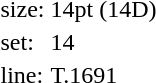<table style="margin-left:40px;">
<tr>
<td>size:</td>
<td>14pt (14D)</td>
</tr>
<tr>
<td>set:</td>
<td>14</td>
</tr>
<tr>
<td>line:</td>
<td>T.1691</td>
</tr>
</table>
